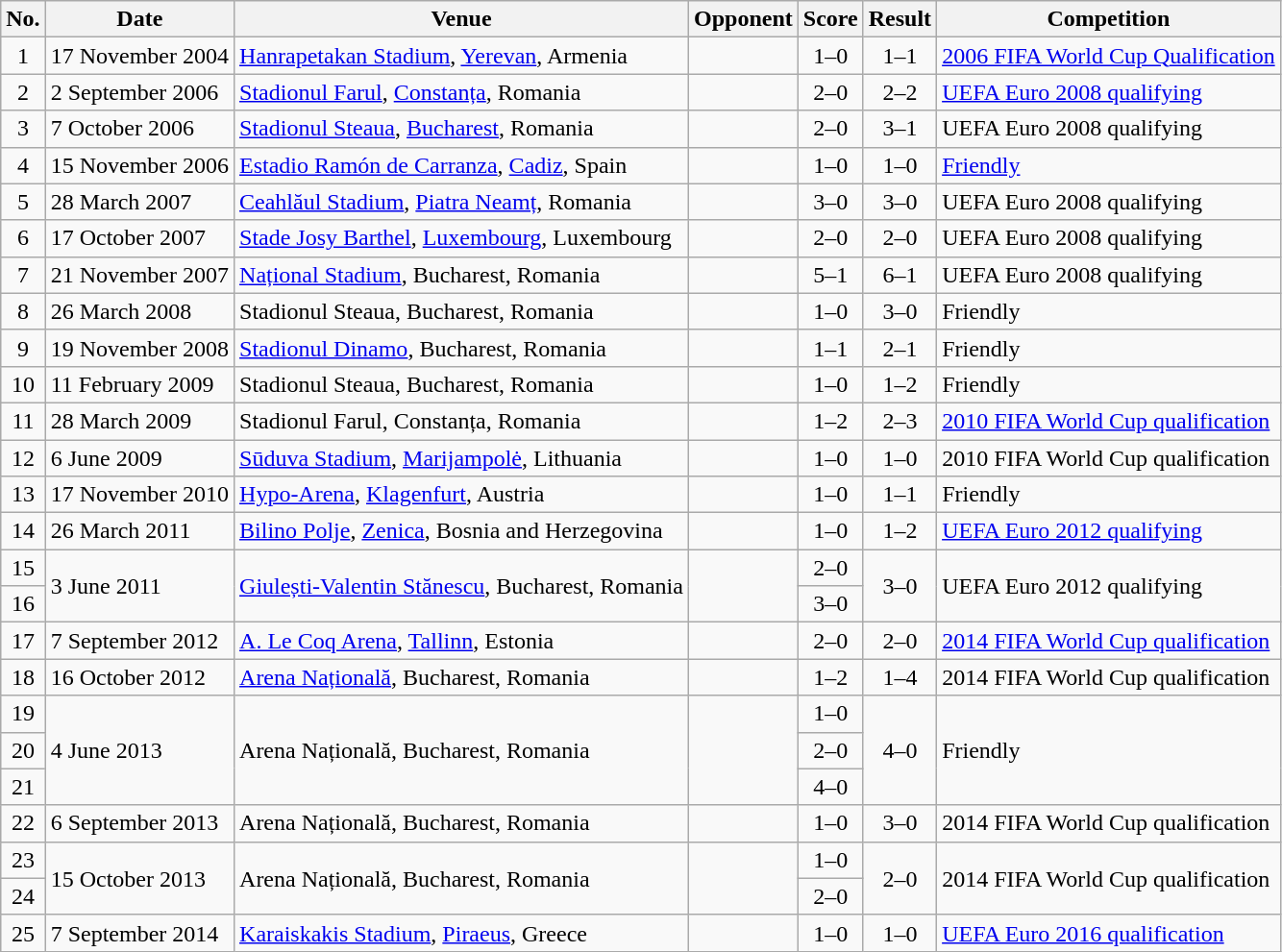<table class="wikitable sortable">
<tr>
<th scope="col">No.</th>
<th scope="col">Date</th>
<th scope="col">Venue</th>
<th scope="col">Opponent</th>
<th scope="col">Score</th>
<th scope="col">Result</th>
<th scope="col">Competition</th>
</tr>
<tr>
<td style="text-align:center">1</td>
<td>17 November 2004</td>
<td><a href='#'>Hanrapetakan Stadium</a>, <a href='#'>Yerevan</a>, Armenia</td>
<td></td>
<td style="text-align:center">1–0</td>
<td style="text-align:center">1–1</td>
<td><a href='#'>2006 FIFA World Cup Qualification</a></td>
</tr>
<tr>
<td style="text-align:center">2</td>
<td>2 September 2006</td>
<td><a href='#'>Stadionul Farul</a>, <a href='#'>Constanța</a>, Romania</td>
<td></td>
<td style="text-align:center">2–0</td>
<td style="text-align:center">2–2</td>
<td><a href='#'>UEFA Euro 2008 qualifying</a></td>
</tr>
<tr>
<td style="text-align:center">3</td>
<td>7 October 2006</td>
<td><a href='#'>Stadionul Steaua</a>, <a href='#'>Bucharest</a>, Romania</td>
<td></td>
<td style="text-align:center">2–0</td>
<td style="text-align:center">3–1</td>
<td>UEFA Euro 2008 qualifying</td>
</tr>
<tr>
<td style="text-align:center">4</td>
<td>15 November 2006</td>
<td><a href='#'>Estadio Ramón de Carranza</a>, <a href='#'>Cadiz</a>, Spain</td>
<td></td>
<td style="text-align:center">1–0</td>
<td style="text-align:center">1–0</td>
<td><a href='#'>Friendly</a></td>
</tr>
<tr>
<td style="text-align:center">5</td>
<td>28 March 2007</td>
<td><a href='#'>Ceahlăul Stadium</a>, <a href='#'>Piatra Neamț</a>, Romania</td>
<td></td>
<td style="text-align:center">3–0</td>
<td style="text-align:center">3–0</td>
<td>UEFA Euro 2008 qualifying</td>
</tr>
<tr>
<td style="text-align:center">6</td>
<td>17 October 2007</td>
<td><a href='#'>Stade Josy Barthel</a>, <a href='#'>Luxembourg</a>, Luxembourg</td>
<td></td>
<td style="text-align:center">2–0</td>
<td style="text-align:center">2–0</td>
<td>UEFA Euro 2008 qualifying</td>
</tr>
<tr>
<td style="text-align:center">7</td>
<td>21 November 2007</td>
<td><a href='#'>Național Stadium</a>, Bucharest, Romania</td>
<td></td>
<td style="text-align:center">5–1</td>
<td style="text-align:center">6–1</td>
<td>UEFA Euro 2008 qualifying</td>
</tr>
<tr>
<td style="text-align:center">8</td>
<td>26 March 2008</td>
<td>Stadionul Steaua, Bucharest, Romania</td>
<td></td>
<td style="text-align:center">1–0</td>
<td style="text-align:center">3–0</td>
<td>Friendly</td>
</tr>
<tr>
<td style="text-align:center">9</td>
<td>19 November 2008</td>
<td><a href='#'>Stadionul Dinamo</a>, Bucharest, Romania</td>
<td></td>
<td style="text-align:center">1–1</td>
<td style="text-align:center">2–1</td>
<td>Friendly</td>
</tr>
<tr>
<td style="text-align:center">10</td>
<td>11 February 2009</td>
<td>Stadionul Steaua, Bucharest, Romania</td>
<td></td>
<td style="text-align:center">1–0</td>
<td style="text-align:center">1–2</td>
<td>Friendly</td>
</tr>
<tr>
<td style="text-align:center">11</td>
<td>28 March 2009</td>
<td>Stadionul Farul, Constanța, Romania</td>
<td></td>
<td style="text-align:center">1–2</td>
<td style="text-align:center">2–3</td>
<td><a href='#'>2010 FIFA World Cup qualification</a></td>
</tr>
<tr>
<td style="text-align:center">12</td>
<td>6 June 2009</td>
<td><a href='#'>Sūduva Stadium</a>, <a href='#'>Marijampolė</a>, Lithuania</td>
<td></td>
<td style="text-align:center">1–0</td>
<td style="text-align:center">1–0</td>
<td>2010 FIFA World Cup qualification</td>
</tr>
<tr>
<td style="text-align:center">13</td>
<td>17 November 2010</td>
<td><a href='#'>Hypo-Arena</a>, <a href='#'>Klagenfurt</a>, Austria</td>
<td></td>
<td style="text-align:center">1–0</td>
<td style="text-align:center">1–1</td>
<td>Friendly</td>
</tr>
<tr>
<td style="text-align:center">14</td>
<td>26 March 2011</td>
<td><a href='#'>Bilino Polje</a>, <a href='#'>Zenica</a>, Bosnia and Herzegovina</td>
<td></td>
<td style="text-align:center">1–0</td>
<td style="text-align:center">1–2</td>
<td><a href='#'>UEFA Euro 2012 qualifying</a></td>
</tr>
<tr>
<td style="text-align:center">15</td>
<td rowspan="2">3 June 2011</td>
<td rowspan="2"><a href='#'>Giulești-Valentin Stănescu</a>, Bucharest, Romania</td>
<td rowspan="2"></td>
<td style="text-align:center">2–0</td>
<td rowspan="2" style="text-align:center">3–0</td>
<td rowspan="2">UEFA Euro 2012 qualifying</td>
</tr>
<tr>
<td style="text-align:center">16</td>
<td style="text-align:center">3–0</td>
</tr>
<tr>
<td style="text-align:center">17</td>
<td>7 September 2012</td>
<td><a href='#'>A. Le Coq Arena</a>, <a href='#'>Tallinn</a>, Estonia</td>
<td></td>
<td style="text-align:center">2–0</td>
<td style="text-align:center">2–0</td>
<td><a href='#'>2014 FIFA World Cup qualification</a></td>
</tr>
<tr>
<td style="text-align:center">18</td>
<td>16 October 2012</td>
<td><a href='#'>Arena Națională</a>, Bucharest, Romania</td>
<td></td>
<td style="text-align:center">1–2</td>
<td style="text-align:center">1–4</td>
<td>2014 FIFA World Cup qualification</td>
</tr>
<tr>
<td style="text-align:center">19</td>
<td rowspan="3">4 June 2013</td>
<td rowspan="3">Arena Națională, Bucharest, Romania</td>
<td rowspan="3"></td>
<td style="text-align:center">1–0</td>
<td rowspan="3" style="text-align:center">4–0</td>
<td rowspan="3">Friendly</td>
</tr>
<tr>
<td style="text-align:center">20</td>
<td style="text-align:center">2–0</td>
</tr>
<tr>
<td style="text-align:center">21</td>
<td style="text-align:center">4–0</td>
</tr>
<tr>
<td style="text-align:center">22</td>
<td>6 September 2013</td>
<td>Arena Națională, Bucharest, Romania</td>
<td></td>
<td style="text-align:center">1–0</td>
<td style="text-align:center">3–0</td>
<td>2014 FIFA World Cup qualification</td>
</tr>
<tr>
<td style="text-align:center">23</td>
<td rowspan="2">15 October 2013</td>
<td rowspan="2">Arena Națională, Bucharest, Romania</td>
<td rowspan="2"></td>
<td style="text-align:center">1–0</td>
<td rowspan="2" style="text-align:center">2–0</td>
<td rowspan="2">2014 FIFA World Cup qualification</td>
</tr>
<tr>
<td style="text-align:center">24</td>
<td style="text-align:center">2–0</td>
</tr>
<tr>
<td style="text-align:center">25</td>
<td>7 September 2014</td>
<td><a href='#'>Karaiskakis Stadium</a>, <a href='#'>Piraeus</a>, Greece</td>
<td></td>
<td style="text-align:center">1–0</td>
<td style="text-align:center">1–0</td>
<td><a href='#'>UEFA Euro 2016 qualification</a></td>
</tr>
</table>
